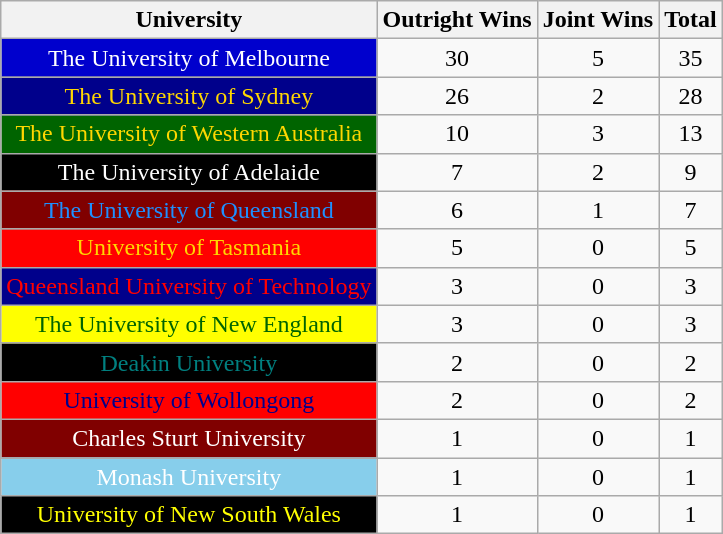<table class="wikitable">
<tr>
<th>University</th>
<th>Outright Wins</th>
<th>Joint Wins</th>
<th>Total</th>
</tr>
<tr align=center>
<td style="background:MediumBlue; color:White">The University of Melbourne</td>
<td>30</td>
<td>5</td>
<td>35</td>
</tr>
<tr align=center>
<td style="background:Darkblue; color:Gold">The University of Sydney</td>
<td>26</td>
<td>2</td>
<td>28</td>
</tr>
<tr align=center>
<td style="background:Darkgreen; color:Gold">The University of Western Australia</td>
<td>10</td>
<td>3</td>
<td>13</td>
</tr>
<tr align=center>
<td style="background:Black; color:White">The University of Adelaide</td>
<td>7</td>
<td>2</td>
<td>9</td>
</tr>
<tr align=center>
<td style="background:Maroon; color:Dodgerblue">The University of Queensland</td>
<td>6</td>
<td>1</td>
<td>7</td>
</tr>
<tr align=center>
<td style="background:Red; color:Gold">University of Tasmania</td>
<td>5</td>
<td>0</td>
<td>5</td>
</tr>
<tr align=center>
<td style="background:Darkblue; color:Red">Queensland University of Technology</td>
<td>3</td>
<td>0</td>
<td>3</td>
</tr>
<tr align=center>
<td style="background:Yellow; color:Darkgreen">The University of New England</td>
<td>3</td>
<td>0</td>
<td>3</td>
</tr>
<tr align=center>
<td style="background:Black; color:Teal">Deakin University</td>
<td>2</td>
<td>0</td>
<td>2</td>
</tr>
<tr align=center>
<td style="background:Red; color:Darkblue">University of Wollongong</td>
<td>2</td>
<td>0</td>
<td>2</td>
</tr>
<tr align=center>
<td style="background:Maroon; color:White">Charles Sturt University</td>
<td>1</td>
<td>0</td>
<td>1</td>
</tr>
<tr align=center>
<td style="background:SkyBlue; color:White">Monash University</td>
<td>1</td>
<td>0</td>
<td>1</td>
</tr>
<tr align=center>
<td style="background:Black; color:Yellow">University of New South Wales</td>
<td>1</td>
<td>0</td>
<td>1</td>
</tr>
</table>
